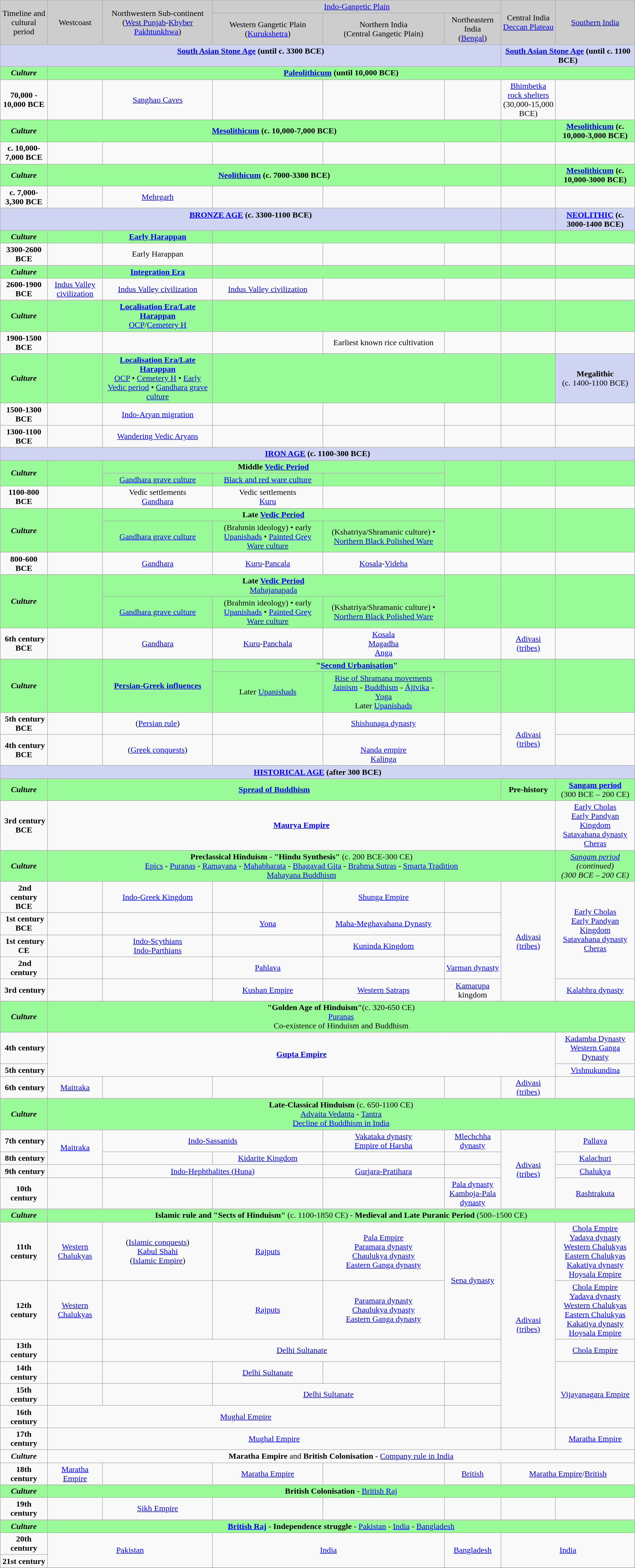<table class="wikitable" style="text-align:center;">
<tr style="background-color:#cdcdcd">
<td rowspan=2>Timeline and<br>cultural period</td>
<td rowspan=2>Westcoast</td>
<td rowspan=2>Northwestern Sub-continent<br>(<a href='#'>West Punjab</a>-<a href='#'>Khyber Pakhtunkhwa</a>)</td>
<td colspan=3><a href='#'>Indo-Gangetic Plain</a></td>
<td rowspan=2>Central India<br><a href='#'>Deccan Plateau</a></td>
<td rowspan=2><a href='#'>Southern India</a></td>
</tr>
<tr style="background-color:#cdcdcd">
<td>Western Gangetic Plain<br>(<a href='#'>Kurukshetra</a>)</td>
<td>Northern India<br>(Central Gangetic Plain)</td>
<td>Northeastern India<br>(<a href='#'>Bengal</a>)</td>
</tr>
<tr style="vertical-align:top;background-color:#CED4F2">
<td colspan=6><strong><a href='#'>South Asian Stone Age</a> (until c. 3300 BCE)</strong></td>
<td colspan=2><strong><a href='#'>South Asian Stone Age</a> (until c. 1100 BCE)</strong></td>
</tr>
<tr style="background-color:#98FB98">
<td><strong><em>Culture</em></strong></td>
<td colspan="7"><strong><a href='#'>Paleolithicum</a> (until  10,000 BCE)</strong></td>
</tr>
<tr>
<td><strong>70,000 - 10,000 BCE</strong></td>
<td></td>
<td><a href='#'>Sanghao Caves</a></td>
<td></td>
<td></td>
<td></td>
<td><a href='#'>Bhimbetka rock shelters</a><br>(30,000-15,000 BCE)</td>
<td></td>
</tr>
<tr style="background-color:#98FB98">
<td><strong><em>Culture</em></strong></td>
<td colspan=5><strong><a href='#'>Mesolithicum</a> (c. 10,000-7,000 BCE)</strong></td>
<td colspan=1></td>
<td colspan=1><strong><a href='#'>Mesolithicum</a> (c. 10,000-3,000 BCE)</strong></td>
</tr>
<tr>
<td><strong>c. 10,000-7,000 BCE</strong></td>
<td></td>
<td></td>
<td></td>
<td></td>
<td></td>
<td></td>
<td></td>
</tr>
<tr style="background-color:#98FB98">
<td><strong><em>Culture</em></strong></td>
<td colspan=5><strong><a href='#'>Neolithicum</a> (c. 7000-3300 BCE)</strong></td>
<td colspan=1></td>
<td><strong><a href='#'>Mesolithicum</a> (c. 10,000-3000 BCE)</strong></td>
</tr>
<tr>
<td><strong>c. 7,000-3,300 BCE</strong></td>
<td></td>
<td><a href='#'>Mehrgarh</a></td>
<td></td>
<td></td>
<td></td>
<td></td>
<td></td>
</tr>
<tr style="vertical-align:top;background-color:#CED4F2">
<td colspan=6><strong><a href='#'>BRONZE AGE</a> (c. 3300-1100 BCE)</strong></td>
<td colspan=1></td>
<td colspan=1><strong><a href='#'>NEOLITHIC</a> (c. 3000-1400 BCE)</strong></td>
</tr>
<tr style="background-color:#98FB98">
<td><strong><em>Culture</em></strong></td>
<td colspan=1></td>
<td colspan=1><strong><a href='#'>Early Harappan</a></strong></td>
<td colspan=3></td>
<td colspan=1></td>
<td colspan=1></td>
</tr>
<tr>
<td><strong>3300-2600 BCE</strong></td>
<td></td>
<td>Early Harappan</td>
<td></td>
<td></td>
<td></td>
<td></td>
<td></td>
</tr>
<tr style="background-color:#98FB98">
<td><strong><em>Culture</em></strong></td>
<td colspan=1></td>
<td colspan=1><strong><a href='#'>Integration Era</a></strong></td>
<td colspan=3></td>
<td colspan=1></td>
<td colspan=1></td>
</tr>
<tr>
<td><strong>2600-1900 BCE</strong></td>
<td><a href='#'>Indus Valley civilization</a></td>
<td><a href='#'>Indus Valley civilization</a></td>
<td><a href='#'>Indus Valley civilization</a></td>
<td></td>
<td></td>
<td></td>
<td></td>
</tr>
<tr style="background-color:#98FB98">
<td><strong><em>Culture</em></strong></td>
<td colspan=1></td>
<td colspan=1><strong><a href='#'>Localisation Era/Late Harappan</a></strong><br><a href='#'>OCP</a>/<a href='#'>Cemetery H</a></td>
<td colspan=3></td>
<td colspan=1></td>
<td colspan=1></td>
</tr>
<tr>
<td><strong>1900-1500 BCE</strong></td>
<td></td>
<td></td>
<td></td>
<td>Earliest known rice cultivation</td>
<td></td>
<td></td>
<td></td>
</tr>
<tr style="background-color:#98FB98">
<td><strong><em>Culture</em></strong></td>
<td colspan=1></td>
<td colspan=1><strong><a href='#'>Localisation Era/Late Harappan</a></strong><br><a href='#'>OCP</a> • <a href='#'>Cemetery H</a> • <a href='#'>Early Vedic period</a> • <a href='#'>Gandhara grave culture</a></td>
<td colspan=3></td>
<td colspan=1></td>
<td colspan=1 bgcolor="#CED4F2"><strong>Megalithic</strong><br>(c. 1400-1100 BCE)</td>
</tr>
<tr>
<td><strong>1500-1300 BCE</strong></td>
<td></td>
<td><a href='#'>Indo-Aryan migration</a></td>
<td></td>
<td></td>
<td></td>
<td></td>
<td></td>
</tr>
<tr>
<td><strong>1300-1100 BCE</strong></td>
<td></td>
<td><a href='#'>Wandering Vedic Aryans</a></td>
<td></td>
<td></td>
<td></td>
<td></td>
<td></td>
</tr>
<tr style="vertical-align:top;background-color:#CED4F2">
<td colspan=8><strong><a href='#'>IRON AGE</a> (c. 1100-300 BCE)</strong></td>
</tr>
<tr style="background-color:#98FB98">
<td rowspan=2><strong><em>Culture</em></strong></td>
<td rowspan=2></td>
<td colspan=3><strong>Middle <a href='#'>Vedic Period</a></strong></td>
<td rowspan=2></td>
<td rowspan=2></td>
<td rowspan=2></td>
</tr>
<tr style="background-color:#98FB98">
<td colspan=1><a href='#'>Gandhara grave culture</a></td>
<td colspan=1><a href='#'>Black and red ware culture</a></td>
<td colspan=1></td>
</tr>
<tr>
<td><strong>1100-800 BCE</strong></td>
<td></td>
<td>Vedic settlements<br><a href='#'>Gandhara</a></td>
<td>Vedic settlements<br><a href='#'>Kuru</a></td>
<td></td>
<td></td>
<td></td>
<td></td>
</tr>
<tr style="background-color:#98FB98">
<td rowspan=2><strong><em>Culture</em></strong></td>
<td rowspan=2></td>
<td colspan=3><strong>Late <a href='#'>Vedic Period</a></strong></td>
<td rowspan=2></td>
<td rowspan=2></td>
<td rowspan=2></td>
</tr>
<tr style="background-color:#98FB98">
<td colspan=1><a href='#'>Gandhara grave culture</a></td>
<td colspan=1>(Brahmin ideology) • early <a href='#'>Upanishads</a> • <a href='#'>Painted Grey Ware culture</a></td>
<td colspan=1>(Kshatriya/Shramanic culture) • <a href='#'>Northern Black Polished Ware</a></td>
</tr>
<tr>
<td><strong>800-600 BCE</strong></td>
<td></td>
<td><a href='#'>Gandhara</a></td>
<td><a href='#'>Kuru</a>-<a href='#'>Pancala</a></td>
<td><a href='#'>Kosala</a>-<a href='#'>Videha</a></td>
<td></td>
<td></td>
<td></td>
</tr>
<tr style="background-color:#98FB98">
<td rowspan=2><strong><em>Culture</em></strong></td>
<td rowspan=2></td>
<td colspan=3><strong>Late <a href='#'>Vedic Period</a></strong><br><a href='#'>Mahajanapada</a></td>
<td rowspan=2></td>
<td rowspan=2></td>
<td rowspan=2></td>
</tr>
<tr style="background-color:#98FB98">
<td colspan=1><a href='#'>Gandhara grave culture</a></td>
<td colspan=1>(Brahmin ideology) • early <a href='#'>Upanishads</a> • <a href='#'>Painted Grey Ware culture</a></td>
<td colspan=1>(Kshatriya/Shramanic culture) • <a href='#'>Northern Black Polished Ware</a></td>
</tr>
<tr>
<td><strong> 6th century BCE</strong></td>
<td></td>
<td><a href='#'>Gandhara</a></td>
<td><a href='#'>Kuru</a>-<a href='#'>Panchala</a></td>
<td><a href='#'>Kosala</a><br><a href='#'>Magadha</a><br><a href='#'>Anga</a></td>
<td></td>
<td><a href='#'>Adivasi (tribes)</a></td>
<td></td>
</tr>
<tr style="background-color:#98FB98">
<td rowspan=2><strong><em>Culture</em></strong></td>
<td rowspan=2></td>
<td rowspan=2><strong><a href='#'>Persian-Greek influences</a></strong></td>
<td colspan=3><strong>"<a href='#'>Second Urbanisation</a>"</strong></td>
<td rowspan=2></td>
<td rowspan=2></td>
</tr>
<tr style="background-color:#98FB98">
<td>Later <a href='#'>Upanishads</a></td>
<td><a href='#'>Rise of Shramana movements</a><br><a href='#'>Jainism</a> - <a href='#'>Buddhism</a> - <a href='#'>Ājīvika</a> - <a href='#'>Yoga</a><br>Later <a href='#'>Upanishads</a></td>
<td></td>
</tr>
<tr>
<td><strong> 5th century BCE</strong></td>
<td></td>
<td colspan=1>(<a href='#'>Persian rule</a>)</td>
<td></td>
<td><a href='#'>Shishunaga dynasty</a></td>
<td></td>
<td rowspan=2><a href='#'>Adivasi (tribes)</a></td>
<td></td>
</tr>
<tr>
<td><strong> 4th century BCE</strong></td>
<td></td>
<td colspan=1>(<a href='#'>Greek conquests</a>)</td>
<td></td>
<td><br><a href='#'>Nanda empire</a><br>
<a href='#'>Kalinga</a></td>
<td></td>
<td></td>
</tr>
<tr style="background-color:#CED4F2">
<td colspan=8><strong><a href='#'>HISTORICAL AGE</a> (after 300 BCE)</strong></td>
</tr>
<tr style="background-color:#98FB98">
<td><strong><em>Culture</em></strong></td>
<td colspan=5><strong><a href='#'>Spread of Buddhism</a></strong></td>
<td><strong>Pre-history</strong></td>
<td><strong><a href='#'>Sangam period</a></strong><br>(300 BCE – 200 CE)</td>
</tr>
<tr>
<td><strong> 3rd century BCE</strong></td>
<td colspan=6><strong><a href='#'>Maurya Empire</a></strong></td>
<td><a href='#'>Early Cholas</a><br><a href='#'>Early Pandyan Kingdom</a><br><a href='#'>Satavahana dynasty</a><br><a href='#'>Cheras</a></td>
</tr>
<tr style="background-color:#98FB98">
<td><strong><em>Culture</em></strong></td>
<td colspan=6><strong>Preclassical Hinduism</strong> - <strong>"Hindu Synthesis"</strong> (c. 200 BCE-300 CE)<br><a href='#'>Epics</a> - <a href='#'>Puranas</a> - <a href='#'>Ramayana</a> - <a href='#'>Mahabharata</a> - <a href='#'>Bhagavad Gita</a> - <a href='#'>Brahma Sutras</a> - <a href='#'>Smarta Tradition</a><br><a href='#'>Mahayana Buddhism</a></td>
<td><em><a href='#'>Sangam period</a><br>(continued)<br>(300 BCE – 200 CE)</em></td>
</tr>
<tr>
<td><strong> 2nd century BCE</strong></td>
<td></td>
<td colspan=1><a href='#'>Indo-Greek Kingdom</a></td>
<td></td>
<td><a href='#'>Shunga Empire</a></td>
<td></td>
<td rowspan=5><a href='#'>Adivasi (tribes)</a></td>
<td rowspan=4><a href='#'>Early Cholas</a><br><a href='#'>Early Pandyan Kingdom</a><br><a href='#'>Satavahana dynasty</a><br><a href='#'>Cheras</a></td>
</tr>
<tr>
<td><strong> 1st century BCE</strong></td>
<td></td>
<td></td>
<td><a href='#'>Yona</a></td>
<td><a href='#'>Maha-Meghavahana Dynasty</a></td>
<td></td>
</tr>
<tr>
<td><strong> 1st century CE</strong></td>
<td></td>
<td><a href='#'>Indo-Scythians</a><br><a href='#'>Indo-Parthians</a></td>
<td></td>
<td><a href='#'>Kuninda Kingdom</a></td>
<td></td>
</tr>
<tr>
<td><strong> 2nd century</strong></td>
<td></td>
<td></td>
<td><a href='#'>Pahlava</a></td>
<td></td>
<td><a href='#'>Varman dynasty</a></td>
</tr>
<tr>
<td><strong> 3rd century</strong></td>
<td></td>
<td></td>
<td><a href='#'>Kushan Empire</a></td>
<td><a href='#'>Western Satraps</a></td>
<td><a href='#'>Kamarupa</a> kingdom</td>
<td><a href='#'>Kalabhra dynasty</a></td>
</tr>
<tr style="background-color:#98FB98">
<td><strong><em>Culture</em></strong></td>
<td colspan=7><strong>"Golden Age of Hinduism"</strong>(c. 320-650 CE)<br><a href='#'>Puranas</a><br>Co-existence of Hinduism and Buddhism</td>
</tr>
<tr>
<td><strong> 4th century</strong></td>
<td rowspan=2 colspan=6><strong><a href='#'>Gupta Empire</a></strong></td>
<td><a href='#'>Kadamba Dynasty</a><br><a href='#'>Western Ganga Dynasty</a></td>
</tr>
<tr>
<td><strong> 5th century</strong></td>
<td><a href='#'>Vishnukundina</a></td>
</tr>
<tr>
<td><strong> 6th century</strong></td>
<td><a href='#'>Maitraka</a></td>
<td></td>
<td></td>
<td></td>
<td></td>
<td><a href='#'>Adivasi (tribes)</a></td>
<td></td>
</tr>
<tr style="background-color:#98FB98">
<td><strong><em>Culture</em></strong></td>
<td colspan=7><strong>Late-Classical Hinduism</strong> (c. 650-1100 CE)<br><a href='#'>Advaita Vedanta</a> - <a href='#'>Tantra</a><br><a href='#'>Decline of Buddhism in India</a></td>
</tr>
<tr>
<td><strong> 7th century</strong></td>
<td rowspan=2><a href='#'>Maitraka</a></td>
<td colspan=2><a href='#'>Indo-Sassanids</a></td>
<td><a href='#'>Vakataka dynasty</a><br><a href='#'>Empire of Harsha</a></td>
<td><a href='#'>Mlechchha dynasty</a></td>
<td rowspan=4><a href='#'>Adivasi (tribes)</a></td>
<td><a href='#'>Pallava</a></td>
</tr>
<tr>
<td><strong> 8th century</strong></td>
<td></td>
<td><a href='#'>Kidarite Kingdom</a></td>
<td></td>
<td></td>
<td><a href='#'>Kalachuri</a></td>
</tr>
<tr>
<td><strong> 9th century</strong></td>
<td></td>
<td colspan=2><a href='#'>Indo-Hephthalites (Huna)</a></td>
<td><a href='#'>Gurjara-Pratihara</a></td>
<td></td>
<td><a href='#'>Chalukya</a></td>
</tr>
<tr>
<td><strong>10th century</strong></td>
<td></td>
<td></td>
<td></td>
<td></td>
<td><a href='#'>Pala dynasty</a><br><a href='#'>Kamboja-Pala dynasty</a></td>
<td><a href='#'>Rashtrakuta</a></td>
</tr>
<tr style="background-color:#98FB98">
<td><strong><em>Culture</em></strong></td>
<td colspan=7><strong>Islamic rule and "Sects of Hinduism"</strong> (c. 1100-1850 CE) - <strong>Medieval and Late Puranic Period</strong> (500–1500 CE)</td>
</tr>
<tr>
<td><strong>11th century</strong></td>
<td><a href='#'>Western Chalukyas</a></td>
<td>(<a href='#'>Islamic conquests</a>)<br><a href='#'>Kabul Shahi</a><br>(<a href='#'>Islamic Empire</a>)</td>
<td><a href='#'>Rajputs</a></td>
<td><a href='#'>Pala Empire</a><br><a href='#'>Paramara dynasty</a><br><a href='#'>Chaulukya dynasty</a><br><a href='#'>Eastern Ganga dynasty</a></td>
<td rowspan=2><a href='#'>Sena dynasty</a></td>
<td rowspan=6><a href='#'>Adivasi (tribes)</a></td>
<td><a href='#'>Chola Empire</a><br><a href='#'>Yadava dynasty</a><br><a href='#'>Western Chalukyas</a><br><a href='#'>Eastern Chalukyas</a><br><a href='#'>Kakatiya dynasty</a><br><a href='#'>Hoysala Empire</a></td>
</tr>
<tr>
<td><strong>12th century</strong></td>
<td><a href='#'>Western Chalukyas</a></td>
<td></td>
<td><a href='#'>Rajputs</a></td>
<td><a href='#'>Paramara dynasty</a><br><a href='#'>Chaulukya dynasty</a><br><a href='#'>Eastern Ganga dynasty</a></td>
<td><a href='#'>Chola Empire</a><br><a href='#'>Yadava dynasty</a><br><a href='#'>Western Chalukyas</a><br><a href='#'>Eastern Chalukyas</a><br><a href='#'>Kakatiya dynasty</a><br><a href='#'>Hoysala Empire</a></td>
</tr>
<tr>
<td><strong>13th century</strong></td>
<td></td>
<td colspan=4><a href='#'>Delhi Sultanate</a></td>
<td><a href='#'>Chola Empire</a></td>
</tr>
<tr>
<td><strong>14th century</strong></td>
<td></td>
<td></td>
<td><a href='#'>Delhi Sultanate</a></td>
<td></td>
<td></td>
<td rowspan=3><a href='#'>Vijayanagara Empire</a></td>
</tr>
<tr>
<td><strong>15th century</strong></td>
<td></td>
<td></td>
<td colspan=2><a href='#'>Delhi Sultanate</a></td>
<td></td>
</tr>
<tr>
<td><strong>16th century</strong></td>
<td colspan=4><a href='#'>Mughal Empire</a></td>
<td></td>
</tr>
<tr>
<td><strong>17th century</strong></td>
<td colspan=5><a href='#'>Mughal Empire</a></td>
<td></td>
<td><a href='#'>Maratha Empire</a></td>
</tr>
<tr -bgcolor="#98FB98">
<td><strong><em>Culture</em></strong></td>
<td colspan=7><strong>Maratha Empire</strong> and <strong>British Colonisation</strong> - <a href='#'>Company rule in India</a></td>
</tr>
<tr>
<td><strong>18th century</strong></td>
<td><a href='#'>Maratha Empire</a></td>
<td></td>
<td><a href='#'>Maratha Empire</a></td>
<td></td>
<td><a href='#'>British</a></td>
<td colspan=2><a href='#'>Maratha Empire</a>/<a href='#'>British</a></td>
</tr>
<tr style="background-color:#98FB98">
<td><strong><em>Culture</em></strong></td>
<td colspan=7><strong>British Colonisation</strong> - <a href='#'>British Raj</a></td>
</tr>
<tr>
<td><strong>19th century</strong></td>
<td></td>
<td colspan=1><a href='#'>Sikh Empire</a></td>
<td></td>
<td></td>
<td></td>
<td></td>
<td></td>
</tr>
<tr style="background-color:#98FB98">
<td><strong><em>Culture</em></strong></td>
<td colspan=7><strong><a href='#'>British Raj</a> - Independence struggle</strong> - <a href='#'>Pakistan</a> - <a href='#'>India</a> - <a href='#'>Bangladesh</a></td>
</tr>
<tr>
<td><strong>20th century</strong></td>
<td colspan=2 rowspan=2><a href='#'>Pakistan</a></td>
<td colspan=2 rowspan=2><a href='#'>India</a></td>
<td rowspan=2><a href='#'>Bangladesh</a></td>
<td colspan=2 rowspan=2><a href='#'>India</a></td>
</tr>
<tr>
<td><strong>21st century</strong></td>
</tr>
<tr>
</tr>
</table>
